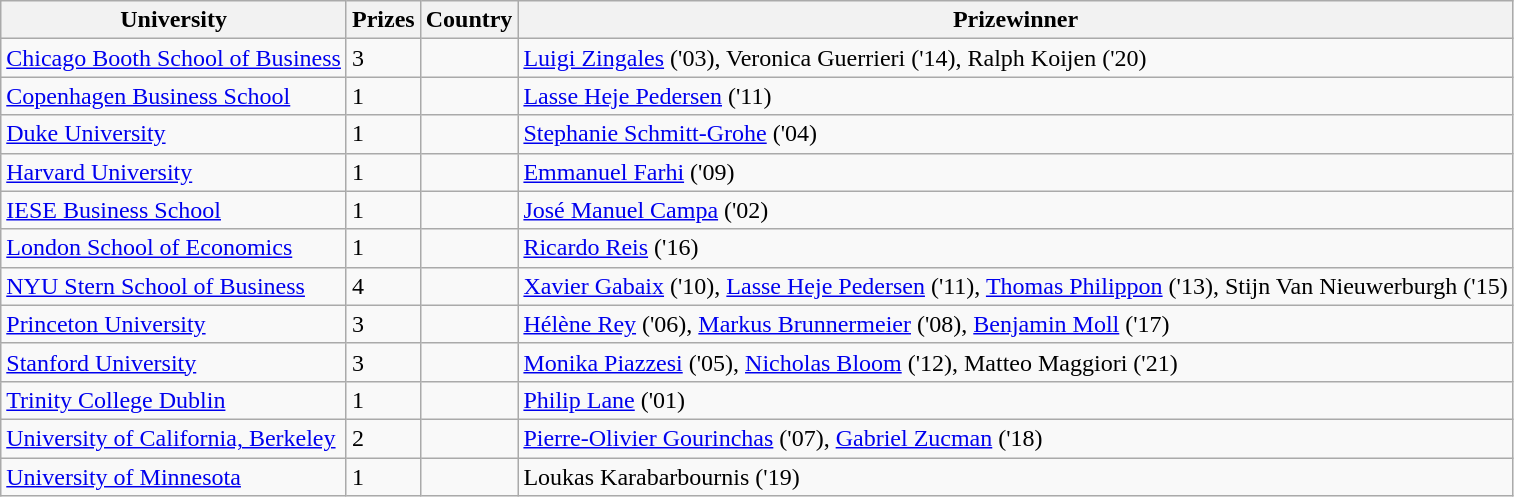<table class="wikitable sortable">
<tr>
<th>University</th>
<th>Prizes</th>
<th>Country</th>
<th scope="col" class="unsortable">Prizewinner</th>
</tr>
<tr>
<td><a href='#'>Chicago Booth School of Business</a></td>
<td>3</td>
<td></td>
<td><a href='#'>Luigi Zingales</a> ('03), Veronica Guerrieri ('14), Ralph Koijen ('20)</td>
</tr>
<tr>
<td><a href='#'>Copenhagen Business School</a></td>
<td>1</td>
<td></td>
<td><a href='#'>Lasse Heje Pedersen</a> ('11)</td>
</tr>
<tr>
<td><a href='#'>Duke University</a></td>
<td>1</td>
<td></td>
<td><a href='#'>Stephanie Schmitt-Grohe</a> ('04)</td>
</tr>
<tr>
<td><a href='#'>Harvard University</a></td>
<td>1</td>
<td></td>
<td><a href='#'>Emmanuel Farhi</a> ('09)</td>
</tr>
<tr>
<td><a href='#'>IESE Business School</a></td>
<td>1</td>
<td></td>
<td><a href='#'>José Manuel Campa</a> ('02)</td>
</tr>
<tr>
<td><a href='#'>London School of Economics</a></td>
<td>1</td>
<td></td>
<td><a href='#'>Ricardo Reis</a> ('16)</td>
</tr>
<tr>
<td><a href='#'>NYU Stern School of Business</a></td>
<td>4</td>
<td></td>
<td><a href='#'>Xavier Gabaix</a> ('10), <a href='#'>Lasse Heje Pedersen</a> ('11), <a href='#'>Thomas Philippon</a> ('13), Stijn Van Nieuwerburgh ('15)</td>
</tr>
<tr>
<td><a href='#'>Princeton University</a></td>
<td>3</td>
<td></td>
<td><a href='#'>Hélène Rey</a> ('06), <a href='#'>Markus Brunnermeier</a> ('08), <a href='#'>Benjamin Moll</a> ('17)</td>
</tr>
<tr>
<td><a href='#'>Stanford University</a></td>
<td>3</td>
<td></td>
<td><a href='#'>Monika Piazzesi</a> ('05), <a href='#'>Nicholas Bloom</a> ('12), Matteo Maggiori ('21)</td>
</tr>
<tr>
<td><a href='#'>Trinity College Dublin</a></td>
<td>1</td>
<td></td>
<td><a href='#'>Philip Lane</a> ('01)</td>
</tr>
<tr>
<td><a href='#'>University of California, Berkeley</a></td>
<td>2</td>
<td></td>
<td><a href='#'>Pierre-Olivier Gourinchas</a> ('07), <a href='#'>Gabriel Zucman</a> ('18)</td>
</tr>
<tr>
<td><a href='#'>University of Minnesota</a></td>
<td>1</td>
<td></td>
<td>Loukas Karabarbournis ('19)</td>
</tr>
</table>
